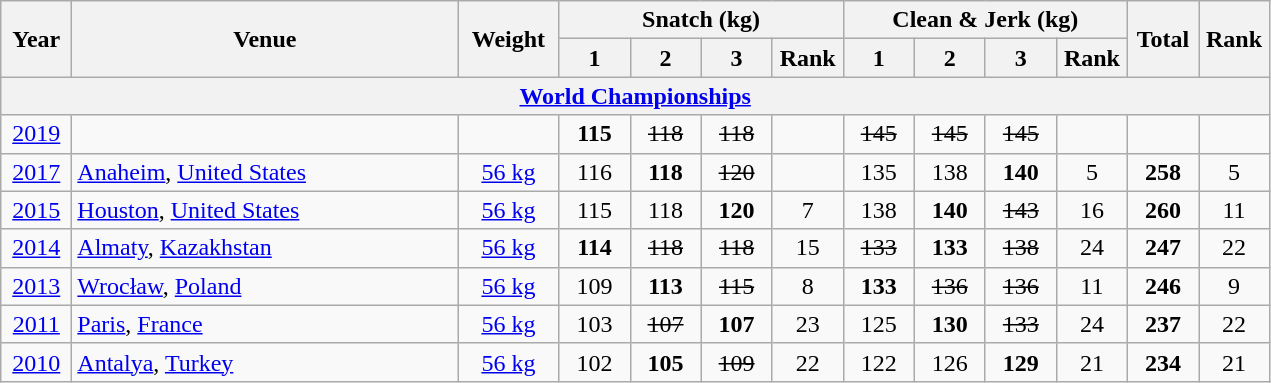<table class = "wikitable" style="text-align:center;">
<tr>
<th rowspan=2 width=40>Year</th>
<th rowspan=2 width=250>Venue</th>
<th rowspan=2 width=60>Weight</th>
<th colspan=4>Snatch (kg)</th>
<th colspan=4>Clean & Jerk (kg)</th>
<th rowspan=2 width=40>Total</th>
<th rowspan=2 width=40>Rank</th>
</tr>
<tr>
<th width=40>1</th>
<th width=40>2</th>
<th width=40>3</th>
<th width=40>Rank</th>
<th width=40>1</th>
<th width=40>2</th>
<th width=40>3</th>
<th width=40>Rank</th>
</tr>
<tr>
<th colspan=13><a href='#'>World Championships</a></th>
</tr>
<tr>
<td><a href='#'>2019</a></td>
<td></td>
<td></td>
<td><strong>115</strong></td>
<td><s>118</s></td>
<td><s>118</s></td>
<td></td>
<td><s>145</s></td>
<td><s>145</s></td>
<td><s>145</s></td>
<td></td>
<td></td>
<td></td>
</tr>
<tr>
<td><a href='#'>2017</a></td>
<td align=left> <a href='#'>Anaheim</a>, <a href='#'>United States</a></td>
<td><a href='#'>56 kg</a></td>
<td>116</td>
<td><strong>118</strong></td>
<td><s>120</s></td>
<td></td>
<td>135</td>
<td>138</td>
<td><strong>140</strong></td>
<td>5</td>
<td><strong>258</strong></td>
<td>5</td>
</tr>
<tr>
<td><a href='#'>2015</a></td>
<td align=left> <a href='#'>Houston</a>, <a href='#'>United States</a></td>
<td><a href='#'>56 kg</a></td>
<td>115</td>
<td>118</td>
<td><strong>120</strong></td>
<td>7</td>
<td>138</td>
<td><strong>140</strong></td>
<td><s>143</s></td>
<td>16</td>
<td><strong>260</strong></td>
<td>11</td>
</tr>
<tr>
<td><a href='#'>2014</a></td>
<td align=left> <a href='#'>Almaty</a>, <a href='#'>Kazakhstan</a></td>
<td><a href='#'>56 kg</a></td>
<td><strong>114</strong></td>
<td><s>118</s></td>
<td><s>118</s></td>
<td>15</td>
<td><s>133</s></td>
<td><strong>133</strong></td>
<td><s>138</s></td>
<td>24</td>
<td><strong>247</strong></td>
<td>22</td>
</tr>
<tr>
<td><a href='#'>2013</a></td>
<td align=left> <a href='#'>Wrocław</a>, <a href='#'>Poland</a></td>
<td><a href='#'>56 kg</a></td>
<td>109</td>
<td><strong>113</strong></td>
<td><s>115</s></td>
<td>8</td>
<td><strong>133</strong></td>
<td><s>136</s></td>
<td><s>136</s></td>
<td>11</td>
<td><strong>246</strong></td>
<td>9</td>
</tr>
<tr>
<td><a href='#'>2011</a></td>
<td align=left> <a href='#'>Paris</a>, <a href='#'>France</a></td>
<td><a href='#'>56 kg</a></td>
<td>103</td>
<td><s>107</s></td>
<td><strong>107</strong></td>
<td>23</td>
<td>125</td>
<td><strong>130</strong></td>
<td><s>133</s></td>
<td>24</td>
<td><strong>237</strong></td>
<td>22</td>
</tr>
<tr>
<td><a href='#'>2010</a></td>
<td align=left> <a href='#'>Antalya</a>, <a href='#'>Turkey</a></td>
<td><a href='#'>56 kg</a></td>
<td>102</td>
<td><strong>105</strong></td>
<td><s>109</s></td>
<td>22</td>
<td>122</td>
<td>126</td>
<td><strong>129</strong></td>
<td>21</td>
<td><strong>234</strong></td>
<td>21</td>
</tr>
</table>
